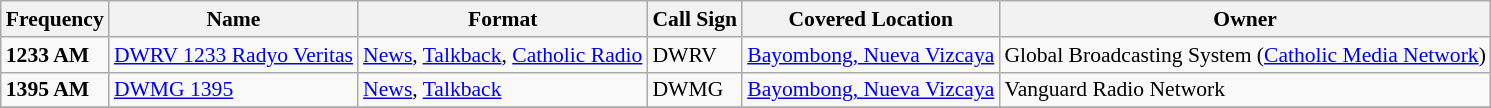<table class="wikitable" style="font-size: 90%;">
<tr>
<th>Frequency</th>
<th>Name</th>
<th>Format</th>
<th>Call Sign</th>
<th>Covered Location</th>
<th>Owner</th>
</tr>
<tr>
<td><strong>1233 AM</strong></td>
<td><a href='#'>DWRV 1233 Radyo Veritas</a></td>
<td><a href='#'>News</a>, <a href='#'>Talkback</a>, <a href='#'>Catholic Radio</a></td>
<td>DWRV</td>
<td><a href='#'>Bayombong, Nueva Vizcaya</a></td>
<td>Global Broadcasting System (<a href='#'>Catholic Media Network</a>)</td>
</tr>
<tr>
<td><strong>1395 AM</strong></td>
<td><a href='#'>DWMG 1395</a></td>
<td><a href='#'>News</a>, <a href='#'>Talkback</a></td>
<td>DWMG</td>
<td><a href='#'>Bayombong, Nueva Vizcaya</a></td>
<td>Vanguard Radio Network</td>
</tr>
<tr>
</tr>
</table>
